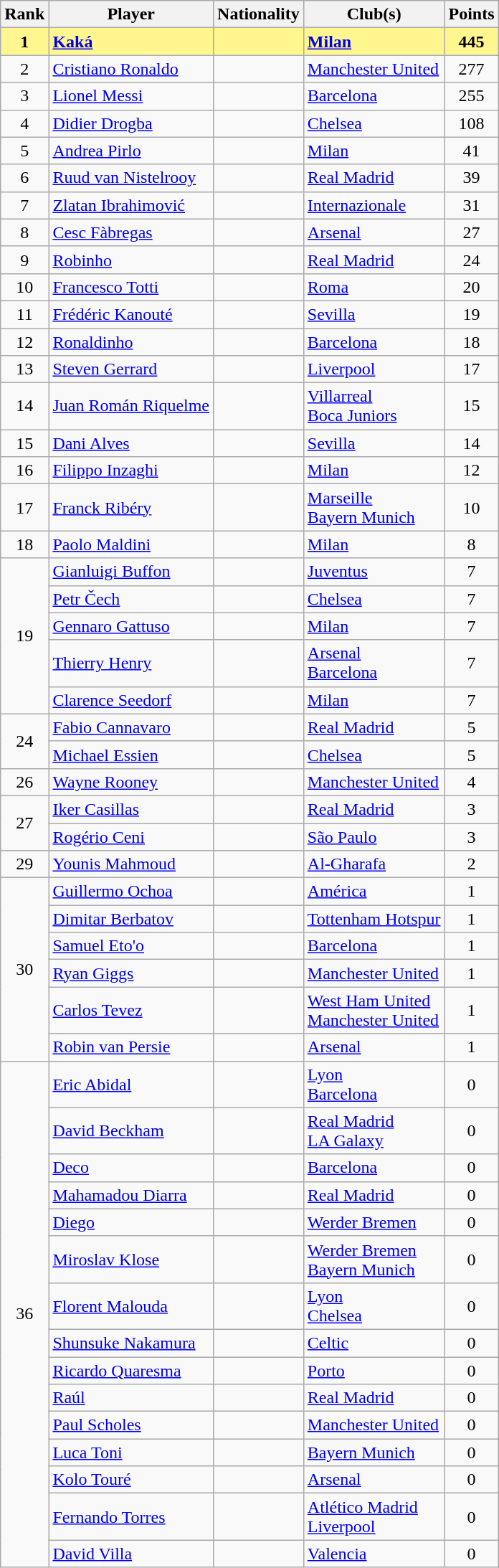<table class="wikitable" style="text-align: center;">
<tr>
<th>Rank</th>
<th>Player</th>
<th>Nationality</th>
<th>Club(s)</th>
<th>Points</th>
</tr>
<tr style="background-color: #FFF68F; font-weight: bold;">
<td>1</td>
<td align="left"><a href='#'>Kaká</a></td>
<td align="left"></td>
<td align="left"> <a href='#'>Milan</a></td>
<td>445</td>
</tr>
<tr>
<td>2</td>
<td align="left"><a href='#'>Cristiano Ronaldo</a></td>
<td align="left"></td>
<td align="left"> <a href='#'>Manchester United</a></td>
<td>277</td>
</tr>
<tr>
<td>3</td>
<td align="left"><a href='#'>Lionel Messi</a></td>
<td align="left"></td>
<td align="left"> <a href='#'>Barcelona</a></td>
<td>255</td>
</tr>
<tr>
<td>4</td>
<td align="left"><a href='#'>Didier Drogba</a></td>
<td align="left"></td>
<td align="left"> <a href='#'>Chelsea</a></td>
<td>108</td>
</tr>
<tr>
<td>5</td>
<td align="left"><a href='#'>Andrea Pirlo</a></td>
<td align="left"></td>
<td align="left"> <a href='#'>Milan</a></td>
<td>41</td>
</tr>
<tr>
<td>6</td>
<td align="left"><a href='#'>Ruud van Nistelrooy</a></td>
<td align="left"></td>
<td align="left"> <a href='#'>Real Madrid</a></td>
<td>39</td>
</tr>
<tr>
<td>7</td>
<td align="left"><a href='#'>Zlatan Ibrahimović</a></td>
<td align="left"></td>
<td align="left"> <a href='#'>Internazionale</a></td>
<td>31</td>
</tr>
<tr>
<td>8</td>
<td align="left"><a href='#'>Cesc Fàbregas</a></td>
<td align="left"></td>
<td align="left"> <a href='#'>Arsenal</a></td>
<td>27</td>
</tr>
<tr>
<td>9</td>
<td align="left"><a href='#'>Robinho</a></td>
<td align="left"></td>
<td align="left"> <a href='#'>Real Madrid</a></td>
<td>24</td>
</tr>
<tr>
<td>10</td>
<td align="left"><a href='#'>Francesco Totti</a></td>
<td align="left"></td>
<td align="left"> <a href='#'>Roma</a></td>
<td>20</td>
</tr>
<tr>
<td>11</td>
<td align="left"><a href='#'>Frédéric Kanouté</a></td>
<td align="left"></td>
<td align="left"> <a href='#'>Sevilla</a></td>
<td>19</td>
</tr>
<tr>
<td>12</td>
<td align="left"><a href='#'>Ronaldinho</a></td>
<td align="left"></td>
<td align="left"> <a href='#'>Barcelona</a></td>
<td>18</td>
</tr>
<tr>
<td>13</td>
<td align="left"><a href='#'>Steven Gerrard</a></td>
<td align="left"></td>
<td align="left"> <a href='#'>Liverpool</a></td>
<td>17</td>
</tr>
<tr>
<td>14</td>
<td align="left"><a href='#'>Juan Román Riquelme</a></td>
<td align="left"></td>
<td align="left"> <a href='#'>Villarreal</a><br> <a href='#'>Boca Juniors</a></td>
<td>15</td>
</tr>
<tr>
<td>15</td>
<td align="left"><a href='#'>Dani Alves</a></td>
<td align="left"></td>
<td align="left"> <a href='#'>Sevilla</a></td>
<td>14</td>
</tr>
<tr>
<td>16</td>
<td align="left"><a href='#'>Filippo Inzaghi</a></td>
<td align="left"></td>
<td align="left"> <a href='#'>Milan</a></td>
<td>12</td>
</tr>
<tr>
<td>17</td>
<td align="left"><a href='#'>Franck Ribéry</a></td>
<td align="left"></td>
<td align="left"> <a href='#'>Marseille</a><br> <a href='#'>Bayern Munich</a></td>
<td>10</td>
</tr>
<tr>
<td>18</td>
<td align="left"><a href='#'>Paolo Maldini</a></td>
<td align="left"></td>
<td align="left"> <a href='#'>Milan</a></td>
<td>8</td>
</tr>
<tr>
<td rowspan="5">19</td>
<td align="left"><a href='#'>Gianluigi Buffon</a></td>
<td align="left"></td>
<td align="left"> <a href='#'>Juventus</a></td>
<td>7</td>
</tr>
<tr>
<td align="left"><a href='#'>Petr Čech</a></td>
<td align="left"></td>
<td align="left"> <a href='#'>Chelsea</a></td>
<td>7</td>
</tr>
<tr>
<td align="left"><a href='#'>Gennaro Gattuso</a></td>
<td align="left"></td>
<td align="left"> <a href='#'>Milan</a></td>
<td>7</td>
</tr>
<tr>
<td align="left"><a href='#'>Thierry Henry</a></td>
<td align="left"></td>
<td align="left"> <a href='#'>Arsenal</a><br> <a href='#'>Barcelona</a></td>
<td>7</td>
</tr>
<tr>
<td align="left"><a href='#'>Clarence Seedorf</a></td>
<td align="left"></td>
<td align="left"> <a href='#'>Milan</a></td>
<td>7</td>
</tr>
<tr>
<td rowspan="2">24</td>
<td align="left"><a href='#'>Fabio Cannavaro</a></td>
<td align="left"></td>
<td align="left"> <a href='#'>Real Madrid</a></td>
<td>5</td>
</tr>
<tr>
<td align="left"><a href='#'>Michael Essien</a></td>
<td align="left"></td>
<td align="left"> <a href='#'>Chelsea</a></td>
<td>5</td>
</tr>
<tr>
<td>26</td>
<td align="left"><a href='#'>Wayne Rooney</a></td>
<td align="left"></td>
<td align="left"> <a href='#'>Manchester United</a></td>
<td>4</td>
</tr>
<tr>
<td rowspan="2">27</td>
<td align="left"><a href='#'>Iker Casillas</a></td>
<td align="left"></td>
<td align="left"> <a href='#'>Real Madrid</a></td>
<td>3</td>
</tr>
<tr>
<td align="left"><a href='#'>Rogério Ceni</a></td>
<td align="left"></td>
<td align="left"> <a href='#'>São Paulo</a></td>
<td>3</td>
</tr>
<tr>
<td>29</td>
<td align="left"><a href='#'>Younis Mahmoud</a></td>
<td align="left"></td>
<td align="left"> <a href='#'>Al-Gharafa</a></td>
<td>2</td>
</tr>
<tr>
<td rowspan="6">30</td>
<td align="left"><a href='#'>Guillermo Ochoa</a></td>
<td align="left"></td>
<td align="left"> <a href='#'>América</a></td>
<td>1</td>
</tr>
<tr>
<td align="left"><a href='#'>Dimitar Berbatov</a></td>
<td align="left"></td>
<td align="left"> <a href='#'>Tottenham Hotspur</a></td>
<td>1</td>
</tr>
<tr>
<td align="left"><a href='#'>Samuel Eto'o</a></td>
<td align="left"></td>
<td align="left"> <a href='#'>Barcelona</a></td>
<td>1</td>
</tr>
<tr>
<td align="left"><a href='#'>Ryan Giggs</a></td>
<td align="left"></td>
<td align="left"> <a href='#'>Manchester United</a></td>
<td>1</td>
</tr>
<tr>
<td align="left"><a href='#'>Carlos Tevez</a></td>
<td align="left"></td>
<td align="left"> <a href='#'>West Ham United</a><br> <a href='#'>Manchester United</a></td>
<td>1</td>
</tr>
<tr>
<td align="left"><a href='#'>Robin van Persie</a></td>
<td align="left"></td>
<td align="left"> <a href='#'>Arsenal</a></td>
<td>1</td>
</tr>
<tr>
<td rowspan="15">36</td>
<td align="left"><a href='#'>Eric Abidal</a></td>
<td align="left"></td>
<td align="left"> <a href='#'>Lyon</a><br> <a href='#'>Barcelona</a></td>
<td>0</td>
</tr>
<tr>
<td align="left"><a href='#'>David Beckham</a></td>
<td align="left"></td>
<td align="left"> <a href='#'>Real Madrid</a><br> <a href='#'>LA Galaxy</a></td>
<td>0</td>
</tr>
<tr>
<td align="left"><a href='#'>Deco</a></td>
<td align="left"></td>
<td align="left"> <a href='#'>Barcelona</a></td>
<td>0</td>
</tr>
<tr>
<td align="left"><a href='#'>Mahamadou Diarra</a></td>
<td align="left"></td>
<td align="left"> <a href='#'>Real Madrid</a></td>
<td>0</td>
</tr>
<tr>
<td align="left"><a href='#'>Diego</a></td>
<td align="left"></td>
<td align="left"> <a href='#'>Werder Bremen</a></td>
<td>0</td>
</tr>
<tr>
<td align="left"><a href='#'>Miroslav Klose</a></td>
<td align="left"></td>
<td align="left"> <a href='#'>Werder Bremen</a><br> <a href='#'>Bayern Munich</a></td>
<td>0</td>
</tr>
<tr>
<td align="left"><a href='#'>Florent Malouda</a></td>
<td align="left"></td>
<td align="left"> <a href='#'>Lyon</a><br> <a href='#'>Chelsea</a></td>
<td>0</td>
</tr>
<tr>
<td align="left"><a href='#'>Shunsuke Nakamura</a></td>
<td align="left"></td>
<td align="left"> <a href='#'>Celtic</a></td>
<td>0</td>
</tr>
<tr>
<td align="left"><a href='#'>Ricardo Quaresma</a></td>
<td align="left"></td>
<td align="left"> <a href='#'>Porto</a></td>
<td>0</td>
</tr>
<tr>
<td align="left"><a href='#'>Raúl</a></td>
<td align="left"></td>
<td align="left"> <a href='#'>Real Madrid</a></td>
<td>0</td>
</tr>
<tr>
<td align="left"><a href='#'>Paul Scholes</a></td>
<td align="left"></td>
<td align="left"> <a href='#'>Manchester United</a></td>
<td>0</td>
</tr>
<tr>
<td align="left"><a href='#'>Luca Toni</a></td>
<td align="left"></td>
<td align="left"> <a href='#'>Bayern Munich</a></td>
<td>0</td>
</tr>
<tr>
<td align="left"><a href='#'>Kolo Touré</a></td>
<td align="left"></td>
<td align="left"> <a href='#'>Arsenal</a></td>
<td>0</td>
</tr>
<tr>
<td align="left"><a href='#'>Fernando Torres</a></td>
<td align="left"></td>
<td align="left"> <a href='#'>Atlético Madrid</a><br> <a href='#'>Liverpool</a></td>
<td>0</td>
</tr>
<tr>
<td align="left"><a href='#'>David Villa</a></td>
<td align="left"></td>
<td align="left"> <a href='#'>Valencia</a></td>
<td>0</td>
</tr>
</table>
